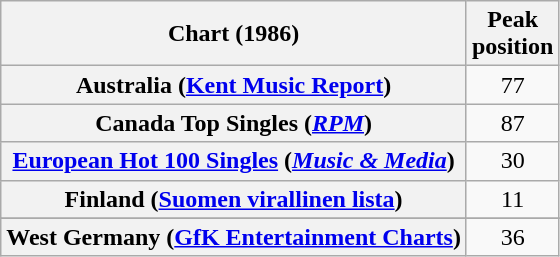<table class="wikitable sortable plainrowheaders" style="text-align:center">
<tr>
<th scope="col">Chart (1986)</th>
<th scope="col">Peak<br>position</th>
</tr>
<tr>
<th scope="row">Australia (<a href='#'>Kent Music Report</a>)</th>
<td>77</td>
</tr>
<tr>
<th scope="row">Canada Top Singles (<em><a href='#'>RPM</a></em>)</th>
<td>87</td>
</tr>
<tr>
<th scope="row"><a href='#'>European Hot 100 Singles</a> (<em><a href='#'>Music & Media</a></em>)</th>
<td>30</td>
</tr>
<tr>
<th scope="row">Finland (<a href='#'>Suomen virallinen lista</a>)</th>
<td>11</td>
</tr>
<tr>
</tr>
<tr>
</tr>
<tr>
</tr>
<tr>
</tr>
<tr>
</tr>
<tr>
<th scope="row">West Germany (<a href='#'>GfK Entertainment Charts</a>)</th>
<td>36</td>
</tr>
</table>
